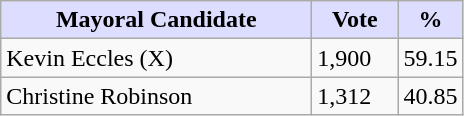<table class="wikitable">
<tr>
<th style="background:#ddf; width:200px;">Mayoral Candidate </th>
<th style="background:#ddf; width:50px;">Vote</th>
<th style="background:#ddf; width:30px;">%</th>
</tr>
<tr>
<td>Kevin Eccles (X)</td>
<td>1,900</td>
<td>59.15</td>
</tr>
<tr>
<td>Christine Robinson</td>
<td>1,312</td>
<td>40.85</td>
</tr>
</table>
